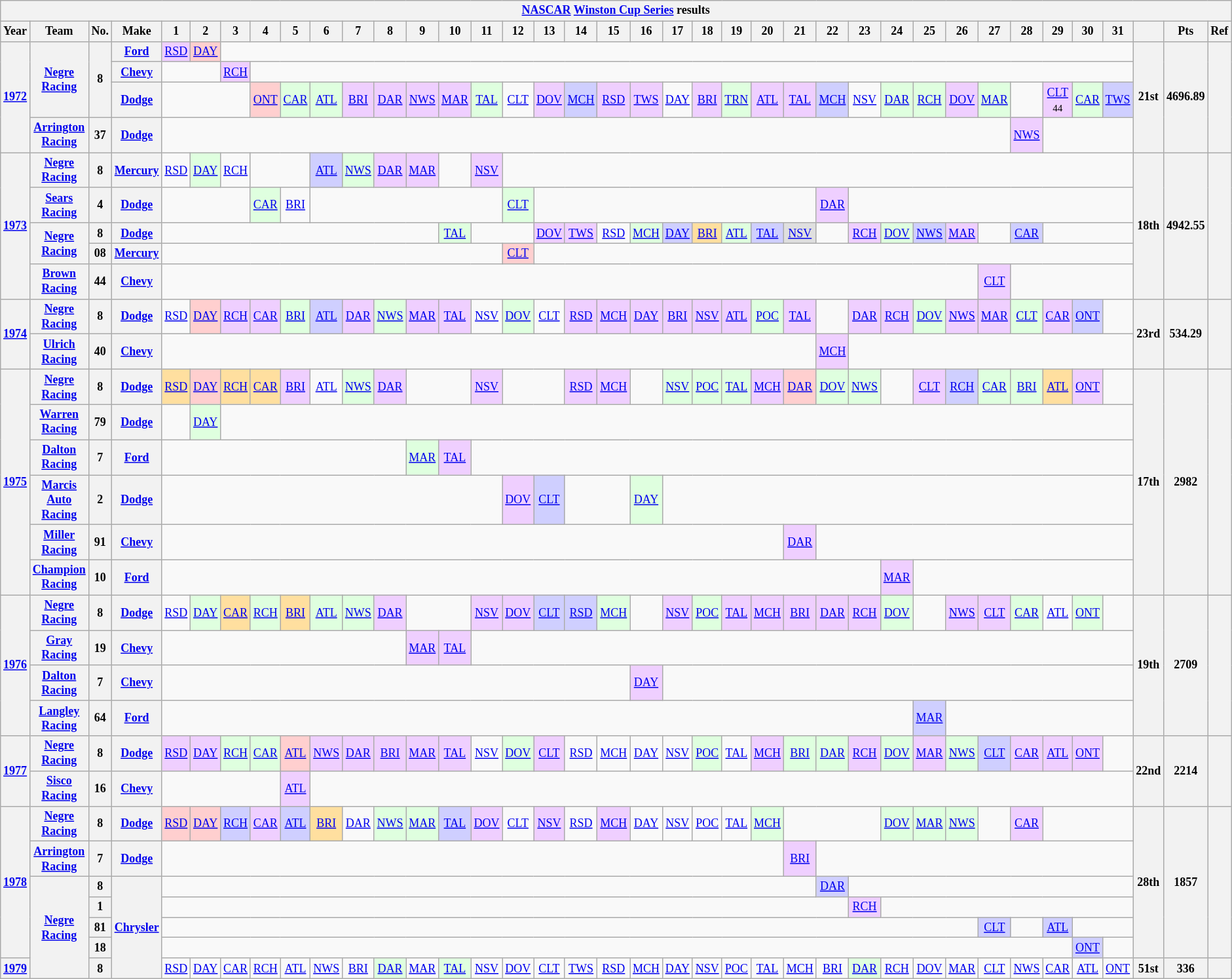<table class="wikitable" style="text-align:center; font-size:75%">
<tr>
<th colspan=45><a href='#'>NASCAR</a> <a href='#'>Winston Cup Series</a> results</th>
</tr>
<tr>
<th>Year</th>
<th>Team</th>
<th>No.</th>
<th>Make</th>
<th>1</th>
<th>2</th>
<th>3</th>
<th>4</th>
<th>5</th>
<th>6</th>
<th>7</th>
<th>8</th>
<th>9</th>
<th>10</th>
<th>11</th>
<th>12</th>
<th>13</th>
<th>14</th>
<th>15</th>
<th>16</th>
<th>17</th>
<th>18</th>
<th>19</th>
<th>20</th>
<th>21</th>
<th>22</th>
<th>23</th>
<th>24</th>
<th>25</th>
<th>26</th>
<th>27</th>
<th>28</th>
<th>29</th>
<th>30</th>
<th>31</th>
<th></th>
<th>Pts</th>
<th>Ref</th>
</tr>
<tr>
<th rowspan=4><a href='#'>1972</a></th>
<th rowspan=3><a href='#'>Negre Racing</a></th>
<th rowspan=3>8</th>
<th><a href='#'>Ford</a></th>
<td style="background:#EFCFFF;"><a href='#'>RSD</a><br></td>
<td style="background:#FFCFCF;"><a href='#'>DAY</a><br></td>
<td colspan=29></td>
<th rowspan=4>21st</th>
<th rowspan=4>4696.89</th>
<th rowspan=4></th>
</tr>
<tr>
<th><a href='#'>Chevy</a></th>
<td colspan=2></td>
<td style="background:#EFCFFF;"><a href='#'>RCH</a><br></td>
<td colspan=28></td>
</tr>
<tr>
<th><a href='#'>Dodge</a></th>
<td colspan=3></td>
<td style="background:#FFCFCF;"><a href='#'>ONT</a><br></td>
<td style="background:#DFFFDF;"><a href='#'>CAR</a><br></td>
<td style="background:#DFFFDF;"><a href='#'>ATL</a><br></td>
<td style="background:#EFCFFF;"><a href='#'>BRI</a><br></td>
<td style="background:#EFCFFF;"><a href='#'>DAR</a><br></td>
<td style="background:#EFCFFF;"><a href='#'>NWS</a><br></td>
<td style="background:#EFCFFF;"><a href='#'>MAR</a><br></td>
<td style="background:#DFFFDF;"><a href='#'>TAL</a><br></td>
<td><a href='#'>CLT</a></td>
<td style="background:#EFCFFF;"><a href='#'>DOV</a><br></td>
<td style="background:#CFCFFF;"><a href='#'>MCH</a><br></td>
<td style="background:#EFCFFF;"><a href='#'>RSD</a><br></td>
<td style="background:#EFCFFF;"><a href='#'>TWS</a><br></td>
<td><a href='#'>DAY</a></td>
<td style="background:#EFCFFF;"><a href='#'>BRI</a><br></td>
<td style="background:#DFFFDF;"><a href='#'>TRN</a><br></td>
<td style="background:#EFCFFF;"><a href='#'>ATL</a><br></td>
<td style="background:#EFCFFF;"><a href='#'>TAL</a><br></td>
<td style="background:#CFCFFF;"><a href='#'>MCH</a><br></td>
<td><a href='#'>NSV</a></td>
<td style="background:#DFFFDF;"><a href='#'>DAR</a><br></td>
<td style="background:#DFFFDF;"><a href='#'>RCH</a><br></td>
<td style="background:#EFCFFF;"><a href='#'>DOV</a><br></td>
<td style="background:#DFFFDF;"><a href='#'>MAR</a><br></td>
<td></td>
<td style="background:#EFCFFF;"><a href='#'>CLT</a><br><small>44</small></td>
<td style="background:#DFFFDF;"><a href='#'>CAR</a><br></td>
<td style="background:#CFCFFF;"><a href='#'>TWS</a><br></td>
</tr>
<tr>
<th><a href='#'>Arrington Racing</a></th>
<th>37</th>
<th><a href='#'>Dodge</a></th>
<td colspan=27></td>
<td style="background:#EFCFFF;"><a href='#'>NWS</a><br></td>
<td colspan=3></td>
</tr>
<tr>
<th rowspan=5><a href='#'>1973</a></th>
<th><a href='#'>Negre Racing</a></th>
<th>8</th>
<th><a href='#'>Mercury</a></th>
<td><a href='#'>RSD</a></td>
<td style="background:#DFFFDF;"><a href='#'>DAY</a><br></td>
<td><a href='#'>RCH</a></td>
<td colspan=2></td>
<td style="background:#CFCFFF;"><a href='#'>ATL</a><br></td>
<td style="background:#DFFFDF;"><a href='#'>NWS</a><br></td>
<td style="background:#EFCFFF;"><a href='#'>DAR</a><br></td>
<td style="background:#EFCFFF;"><a href='#'>MAR</a><br></td>
<td></td>
<td style="background:#EFCFFF;"><a href='#'>NSV</a><br></td>
<td colspan=20></td>
<th rowspan=5>18th</th>
<th rowspan=5>4942.55</th>
<th rowspan=5></th>
</tr>
<tr>
<th><a href='#'>Sears Racing</a></th>
<th>4</th>
<th><a href='#'>Dodge</a></th>
<td colspan=3></td>
<td style="background:#DFFFDF;"><a href='#'>CAR</a><br></td>
<td><a href='#'>BRI</a></td>
<td colspan=6></td>
<td style="background:#DFFFDF;"><a href='#'>CLT</a><br></td>
<td colspan=9></td>
<td style="background:#EFCFFF;"><a href='#'>DAR</a><br></td>
<td colspan=9></td>
</tr>
<tr>
<th rowspan=2><a href='#'>Negre Racing</a></th>
<th>8</th>
<th><a href='#'>Dodge</a></th>
<td colspan=9></td>
<td style="background:#DFFFDF;"><a href='#'>TAL</a><br></td>
<td colspan=2></td>
<td style="background:#EFCFFF;"><a href='#'>DOV</a><br></td>
<td style="background:#EFCFFF;"><a href='#'>TWS</a><br></td>
<td><a href='#'>RSD</a></td>
<td style="background:#DFFFDF;"><a href='#'>MCH</a><br></td>
<td style="background:#CFCFFF;"><a href='#'>DAY</a><br></td>
<td style="background:#FFDF9F;"><a href='#'>BRI</a><br></td>
<td style="background:#DFFFDF;"><a href='#'>ATL</a><br></td>
<td style="background:#CFCFFF;"><a href='#'>TAL</a><br></td>
<td style="background:#DFDFDF;"><a href='#'>NSV</a><br></td>
<td></td>
<td style="background:#EFCFFF;"><a href='#'>RCH</a><br></td>
<td style="background:#DFFFDF;"><a href='#'>DOV</a><br></td>
<td style="background:#CFCFFF;"><a href='#'>NWS</a><br></td>
<td style="background:#EFCFFF;"><a href='#'>MAR</a><br></td>
<td></td>
<td style="background:#CFCFFF;"><a href='#'>CAR</a><br></td>
<td colspan=3></td>
</tr>
<tr>
<th>08</th>
<th><a href='#'>Mercury</a></th>
<td colspan=11></td>
<td style="background:#FFCFCF;"><a href='#'>CLT</a><br></td>
<td colspan=19></td>
</tr>
<tr>
<th><a href='#'>Brown Racing</a></th>
<th>44</th>
<th><a href='#'>Chevy</a></th>
<td colspan=26></td>
<td style="background:#EFCFFF;"><a href='#'>CLT</a><br></td>
<td colspan=4></td>
</tr>
<tr>
<th rowspan=2><a href='#'>1974</a></th>
<th><a href='#'>Negre Racing</a></th>
<th>8</th>
<th><a href='#'>Dodge</a></th>
<td><a href='#'>RSD</a></td>
<td style="background:#FFCFCF;"><a href='#'>DAY</a><br></td>
<td style="background:#EFCFFF;"><a href='#'>RCH</a><br></td>
<td style="background:#EFCFFF;"><a href='#'>CAR</a><br></td>
<td style="background:#DFFFDF;"><a href='#'>BRI</a><br></td>
<td style="background:#CFCFFF;"><a href='#'>ATL</a><br></td>
<td style="background:#EFCFFF;"><a href='#'>DAR</a><br></td>
<td style="background:#DFFFDF;"><a href='#'>NWS</a><br></td>
<td style="background:#EFCFFF;"><a href='#'>MAR</a><br></td>
<td style="background:#EFCFFF;"><a href='#'>TAL</a><br></td>
<td><a href='#'>NSV</a></td>
<td style="background:#DFFFDF;"><a href='#'>DOV</a><br></td>
<td><a href='#'>CLT</a></td>
<td style="background:#EFCFFF;"><a href='#'>RSD</a><br></td>
<td style="background:#EFCFFF;"><a href='#'>MCH</a><br></td>
<td style="background:#EFCFFF;"><a href='#'>DAY</a><br></td>
<td style="background:#EFCFFF;"><a href='#'>BRI</a><br></td>
<td style="background:#EFCFFF;"><a href='#'>NSV</a><br></td>
<td style="background:#EFCFFF;"><a href='#'>ATL</a><br></td>
<td style="background:#DFFFDF;"><a href='#'>POC</a><br></td>
<td style="background:#EFCFFF;"><a href='#'>TAL</a><br></td>
<td></td>
<td style="background:#EFCFFF;"><a href='#'>DAR</a><br></td>
<td style="background:#EFCFFF;"><a href='#'>RCH</a><br></td>
<td style="background:#DFFFDF;"><a href='#'>DOV</a><br></td>
<td style="background:#EFCFFF;"><a href='#'>NWS</a><br></td>
<td style="background:#EFCFFF;"><a href='#'>MAR</a><br></td>
<td style="background:#DFFFDF;"><a href='#'>CLT</a><br></td>
<td style="background:#EFCFFF;"><a href='#'>CAR</a><br></td>
<td style="background:#CFCFFF;"><a href='#'>ONT</a><br></td>
<td></td>
<th rowspan=2>23rd</th>
<th rowspan=2>534.29</th>
<th rowspan=2></th>
</tr>
<tr>
<th><a href='#'>Ulrich Racing</a></th>
<th>40</th>
<th><a href='#'>Chevy</a></th>
<td colspan=21></td>
<td style="background:#EFCFFF;"><a href='#'>MCH</a><br></td>
<td colspan=9></td>
</tr>
<tr>
<th rowspan=6><a href='#'>1975</a></th>
<th><a href='#'>Negre Racing</a></th>
<th>8</th>
<th><a href='#'>Dodge</a></th>
<td style="background:#FFDF9F;"><a href='#'>RSD</a><br></td>
<td style="background:#FFCFCF;"><a href='#'>DAY</a><br></td>
<td style="background:#FFDF9F;"><a href='#'>RCH</a><br></td>
<td style="background:#FFDF9F;"><a href='#'>CAR</a><br></td>
<td style="background:#EFCFFF;"><a href='#'>BRI</a><br></td>
<td><a href='#'>ATL</a></td>
<td style="background:#DFFFDF;"><a href='#'>NWS</a><br></td>
<td style="background:#EFCFFF;"><a href='#'>DAR</a><br></td>
<td colspan=2></td>
<td style="background:#EFCFFF;"><a href='#'>NSV</a><br></td>
<td colspan=2></td>
<td style="background:#EFCFFF;"><a href='#'>RSD</a><br></td>
<td style="background:#EFCFFF;"><a href='#'>MCH</a><br></td>
<td></td>
<td style="background:#DFFFDF;"><a href='#'>NSV</a><br></td>
<td style="background:#DFFFDF;"><a href='#'>POC</a><br></td>
<td style="background:#DFFFDF;"><a href='#'>TAL</a><br></td>
<td style="background:#EFCFFF;"><a href='#'>MCH</a><br></td>
<td style="background:#FFCFCF;"><a href='#'>DAR</a><br></td>
<td style="background:#DFFFDF;"><a href='#'>DOV</a><br></td>
<td style="background:#DFFFDF;"><a href='#'>NWS</a><br></td>
<td></td>
<td style="background:#EFCFFF;"><a href='#'>CLT</a><br></td>
<td style="background:#CFCFFF;"><a href='#'>RCH</a><br></td>
<td style="background:#DFFFDF;"><a href='#'>CAR</a><br></td>
<td style="background:#DFFFDF;"><a href='#'>BRI</a><br></td>
<td style="background:#FFDF9F;"><a href='#'>ATL</a><br></td>
<td style="background:#EFCFFF;"><a href='#'>ONT</a><br></td>
<td></td>
<th rowspan=6>17th</th>
<th rowspan=6>2982</th>
<th rowspan=6></th>
</tr>
<tr>
<th><a href='#'>Warren Racing</a></th>
<th>79</th>
<th><a href='#'>Dodge</a></th>
<td></td>
<td style="background:#DFFFDF;"><a href='#'>DAY</a><br></td>
<td colspan=29></td>
</tr>
<tr>
<th><a href='#'>Dalton Racing</a></th>
<th>7</th>
<th><a href='#'>Ford</a></th>
<td colspan=8></td>
<td style="background:#DFFFDF;"><a href='#'>MAR</a><br></td>
<td style="background:#EFCFFF;"><a href='#'>TAL</a><br></td>
<td colspan=21></td>
</tr>
<tr>
<th><a href='#'>Marcis Auto Racing</a></th>
<th>2</th>
<th><a href='#'>Dodge</a></th>
<td colspan=11></td>
<td style="background:#EFCFFF;"><a href='#'>DOV</a><br></td>
<td style="background:#CFCFFF;"><a href='#'>CLT</a><br></td>
<td colspan=2></td>
<td style="background:#DFFFDF;"><a href='#'>DAY</a><br></td>
<td colspan=15></td>
</tr>
<tr>
<th><a href='#'>Miller Racing</a></th>
<th>91</th>
<th><a href='#'>Chevy</a></th>
<td colspan=20></td>
<td style="background:#EFCFFF;"><a href='#'>DAR</a><br></td>
<td colspan=10></td>
</tr>
<tr>
<th><a href='#'>Champion Racing</a></th>
<th>10</th>
<th><a href='#'>Ford</a></th>
<td colspan=23></td>
<td style="background:#EFCFFF;"><a href='#'>MAR</a><br></td>
<td colspan=7></td>
</tr>
<tr>
<th rowspan=4><a href='#'>1976</a></th>
<th><a href='#'>Negre Racing</a></th>
<th>8</th>
<th><a href='#'>Dodge</a></th>
<td><a href='#'>RSD</a></td>
<td style="background:#DFFFDF;"><a href='#'>DAY</a><br></td>
<td style="background:#FFDF9F;"><a href='#'>CAR</a><br></td>
<td style="background:#DFFFDF;"><a href='#'>RCH</a><br></td>
<td style="background:#FFDF9F;"><a href='#'>BRI</a><br></td>
<td style="background:#DFFFDF;"><a href='#'>ATL</a><br></td>
<td style="background:#DFFFDF;"><a href='#'>NWS</a><br></td>
<td style="background:#EFCFFF;"><a href='#'>DAR</a><br></td>
<td colspan=2></td>
<td style="background:#EFCFFF;"><a href='#'>NSV</a><br></td>
<td style="background:#EFCFFF;"><a href='#'>DOV</a><br></td>
<td style="background:#CFCFFF;"><a href='#'>CLT</a><br></td>
<td style="background:#CFCFFF;"><a href='#'>RSD</a><br></td>
<td style="background:#DFFFDF;"><a href='#'>MCH</a><br></td>
<td></td>
<td style="background:#EFCFFF;"><a href='#'>NSV</a><br></td>
<td style="background:#DFFFDF;"><a href='#'>POC</a><br></td>
<td style="background:#EFCFFF;"><a href='#'>TAL</a><br></td>
<td style="background:#EFCFFF;"><a href='#'>MCH</a><br></td>
<td style="background:#EFCFFF;"><a href='#'>BRI</a><br></td>
<td style="background:#EFCFFF;"><a href='#'>DAR</a><br></td>
<td style="background:#EFCFFF;"><a href='#'>RCH</a><br></td>
<td style="background:#DFFFDF;"><a href='#'>DOV</a><br></td>
<td></td>
<td style="background:#EFCFFF;"><a href='#'>NWS</a><br></td>
<td style="background:#EFCFFF;"><a href='#'>CLT</a><br></td>
<td style="background:#DFFFDF;"><a href='#'>CAR</a><br></td>
<td><a href='#'>ATL</a></td>
<td style="background:#DFFFDF;"><a href='#'>ONT</a><br></td>
<td></td>
<th rowspan=4>19th</th>
<th rowspan=4>2709</th>
<th rowspan=4></th>
</tr>
<tr>
<th><a href='#'>Gray Racing</a></th>
<th>19</th>
<th><a href='#'>Chevy</a></th>
<td colspan=8></td>
<td style="background:#EFCFFF;"><a href='#'>MAR</a><br></td>
<td style="background:#EFCFFF;"><a href='#'>TAL</a><br></td>
<td colspan=21></td>
</tr>
<tr>
<th><a href='#'>Dalton Racing</a></th>
<th>7</th>
<th><a href='#'>Chevy</a></th>
<td colspan=15></td>
<td style="background:#EFCFFF;"><a href='#'>DAY</a><br></td>
<td colspan=15></td>
</tr>
<tr>
<th><a href='#'>Langley Racing</a></th>
<th>64</th>
<th><a href='#'>Ford</a></th>
<td colspan=24></td>
<td style="background:#CFCFFF;"><a href='#'>MAR</a><br></td>
<td colspan=6></td>
</tr>
<tr>
<th rowspan=2><a href='#'>1977</a></th>
<th><a href='#'>Negre Racing</a></th>
<th>8</th>
<th><a href='#'>Dodge</a></th>
<td style="background:#EFCFFF;"><a href='#'>RSD</a><br></td>
<td style="background:#EFCFFF;"><a href='#'>DAY</a><br></td>
<td style="background:#DFFFDF;"><a href='#'>RCH</a><br></td>
<td style="background:#DFFFDF;"><a href='#'>CAR</a><br></td>
<td style="background:#FFCFCF;"><a href='#'>ATL</a><br></td>
<td style="background:#EFCFFF;"><a href='#'>NWS</a><br></td>
<td style="background:#EFCFFF;"><a href='#'>DAR</a><br></td>
<td style="background:#EFCFFF;"><a href='#'>BRI</a><br></td>
<td style="background:#EFCFFF;"><a href='#'>MAR</a><br></td>
<td style="background:#EFCFFF;"><a href='#'>TAL</a><br></td>
<td><a href='#'>NSV</a></td>
<td style="background:#DFFFDF;"><a href='#'>DOV</a><br></td>
<td style="background:#EFCFFF;"><a href='#'>CLT</a><br></td>
<td><a href='#'>RSD</a></td>
<td><a href='#'>MCH</a></td>
<td><a href='#'>DAY</a></td>
<td><a href='#'>NSV</a></td>
<td style="background:#DFFFDF;"><a href='#'>POC</a><br></td>
<td><a href='#'>TAL</a></td>
<td style="background:#EFCFFF;"><a href='#'>MCH</a><br></td>
<td style="background:#DFFFDF;"><a href='#'>BRI</a><br></td>
<td style="background:#DFFFDF;"><a href='#'>DAR</a><br></td>
<td style="background:#EFCFFF;"><a href='#'>RCH</a><br></td>
<td style="background:#DFFFDF;"><a href='#'>DOV</a><br></td>
<td style="background:#EFCFFF;"><a href='#'>MAR</a><br></td>
<td style="background:#DFFFDF;"><a href='#'>NWS</a><br></td>
<td style="background:#CFCFFF;"><a href='#'>CLT</a><br></td>
<td style="background:#EFCFFF;"><a href='#'>CAR</a><br></td>
<td style="background:#EFCFFF;"><a href='#'>ATL</a><br></td>
<td style="background:#EFCFFF;"><a href='#'>ONT</a><br></td>
<td></td>
<th rowspan=2>22nd</th>
<th rowspan=2>2214</th>
<th rowspan=2></th>
</tr>
<tr>
<th><a href='#'>Sisco Racing</a></th>
<th>16</th>
<th><a href='#'>Chevy</a></th>
<td colspan=4></td>
<td style="background:#EFCFFF;"><a href='#'>ATL</a><br></td>
<td colspan=26></td>
</tr>
<tr>
<th rowspan=6><a href='#'>1978</a></th>
<th><a href='#'>Negre Racing</a></th>
<th>8</th>
<th><a href='#'>Dodge</a></th>
<td style="background:#FFCFCF;"><a href='#'>RSD</a><br></td>
<td style="background:#FFCFCF;"><a href='#'>DAY</a><br></td>
<td style="background:#CFCFFF;"><a href='#'>RCH</a><br></td>
<td style="background:#EFCFFF;"><a href='#'>CAR</a><br></td>
<td style="background:#CFCFFF;"><a href='#'>ATL</a><br></td>
<td style="background:#FFDF9F;"><a href='#'>BRI</a><br></td>
<td><a href='#'>DAR</a></td>
<td style="background:#DFFFDF;"><a href='#'>NWS</a><br></td>
<td style="background:#DFFFDF;"><a href='#'>MAR</a><br></td>
<td style="background:#CFCFFF;"><a href='#'>TAL</a><br></td>
<td style="background:#EFCFFF;"><a href='#'>DOV</a><br></td>
<td><a href='#'>CLT</a></td>
<td style="background:#EFCFFF;"><a href='#'>NSV</a><br></td>
<td><a href='#'>RSD</a></td>
<td style="background:#EFCFFF;"><a href='#'>MCH</a><br></td>
<td><a href='#'>DAY</a></td>
<td><a href='#'>NSV</a></td>
<td><a href='#'>POC</a></td>
<td><a href='#'>TAL</a></td>
<td style="background:#DFFFDF;"><a href='#'>MCH</a><br></td>
<td colspan=3></td>
<td style="background:#DFFFDF;"><a href='#'>DOV</a><br></td>
<td style="background:#DFFFDF;"><a href='#'>MAR</a><br></td>
<td style="background:#DFFFDF;"><a href='#'>NWS</a><br></td>
<td></td>
<td style="background:#EFCFFF;"><a href='#'>CAR</a><br></td>
<td colspan=3></td>
<th rowspan=6>28th</th>
<th rowspan=6>1857</th>
<th rowspan=6></th>
</tr>
<tr>
<th><a href='#'>Arrington Racing</a></th>
<th>7</th>
<th><a href='#'>Dodge</a></th>
<td colspan=20></td>
<td style="background:#EFCFFF;"><a href='#'>BRI</a><br></td>
<td colspan=10></td>
</tr>
<tr>
<th rowspan=5><a href='#'>Negre Racing</a></th>
<th>8</th>
<th rowspan=5><a href='#'>Chrysler</a></th>
<td colspan=21></td>
<td style="background:#CFCFFF;"><a href='#'>DAR</a><br></td>
<td colspan=9></td>
</tr>
<tr>
<th>1</th>
<td colspan=22></td>
<td style="background:#EFCFFF;"><a href='#'>RCH</a><br></td>
<td colspan=8></td>
</tr>
<tr>
<th>81</th>
<td colspan=26></td>
<td style="background:#CFCFFF;"><a href='#'>CLT</a><br></td>
<td></td>
<td style="background:#CFCFFF;"><a href='#'>ATL</a><br></td>
<td colspan=2></td>
</tr>
<tr>
<th>18</th>
<td colspan=29></td>
<td style="background:#CFCFFF;"><a href='#'>ONT</a><br></td>
<td></td>
</tr>
<tr>
<th><a href='#'>1979</a></th>
<th>8</th>
<td><a href='#'>RSD</a></td>
<td><a href='#'>DAY</a></td>
<td><a href='#'>CAR</a></td>
<td><a href='#'>RCH</a></td>
<td><a href='#'>ATL</a></td>
<td><a href='#'>NWS</a></td>
<td><a href='#'>BRI</a></td>
<td style="background:#DFFFDF;"><a href='#'>DAR</a><br></td>
<td><a href='#'>MAR</a></td>
<td style="background:#DFFFDF;"><a href='#'>TAL</a><br></td>
<td><a href='#'>NSV</a></td>
<td><a href='#'>DOV</a></td>
<td><a href='#'>CLT</a></td>
<td><a href='#'>TWS</a></td>
<td><a href='#'>RSD</a></td>
<td><a href='#'>MCH</a></td>
<td><a href='#'>DAY</a></td>
<td><a href='#'>NSV</a></td>
<td><a href='#'>POC</a></td>
<td><a href='#'>TAL</a></td>
<td><a href='#'>MCH</a></td>
<td><a href='#'>BRI</a></td>
<td style="background:#DFFFDF;"><a href='#'>DAR</a><br></td>
<td><a href='#'>RCH</a></td>
<td><a href='#'>DOV</a></td>
<td><a href='#'>MAR</a></td>
<td><a href='#'>CLT</a></td>
<td><a href='#'>NWS</a></td>
<td><a href='#'>CAR</a></td>
<td><a href='#'>ATL</a></td>
<td><a href='#'>ONT</a></td>
<th>51st</th>
<th>336</th>
<th></th>
</tr>
</table>
